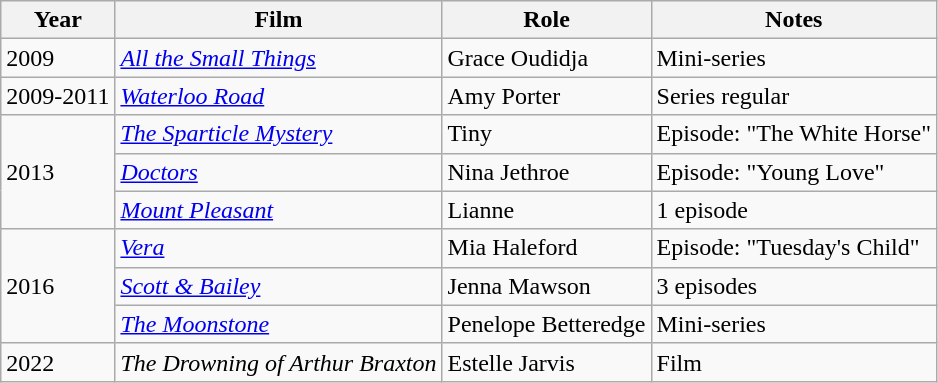<table class="wikitable">
<tr>
<th>Year</th>
<th>Film</th>
<th>Role</th>
<th>Notes</th>
</tr>
<tr>
<td>2009</td>
<td><em><a href='#'>All the Small Things</a></em></td>
<td>Grace Oudidja</td>
<td>Mini-series</td>
</tr>
<tr>
<td>2009-2011</td>
<td><em><a href='#'>Waterloo Road</a></em></td>
<td>Amy Porter</td>
<td>Series regular</td>
</tr>
<tr>
<td rowspan="3">2013</td>
<td><em><a href='#'>The Sparticle Mystery</a></em></td>
<td>Tiny</td>
<td>Episode: "The White Horse"</td>
</tr>
<tr>
<td><em><a href='#'>Doctors</a></em></td>
<td>Nina Jethroe</td>
<td>Episode: "Young Love"</td>
</tr>
<tr>
<td><em><a href='#'>Mount Pleasant</a></em></td>
<td>Lianne</td>
<td>1 episode</td>
</tr>
<tr>
<td rowspan="3">2016</td>
<td><em><a href='#'>Vera</a></em></td>
<td>Mia Haleford</td>
<td>Episode: "Tuesday's Child"</td>
</tr>
<tr>
<td><em><a href='#'>Scott & Bailey</a></em></td>
<td>Jenna Mawson</td>
<td>3 episodes</td>
</tr>
<tr>
<td><em><a href='#'>The Moonstone</a></em></td>
<td>Penelope Betteredge</td>
<td>Mini-series</td>
</tr>
<tr>
<td rowspan="1">2022</td>
<td><em>The Drowning of Arthur Braxton</em></td>
<td>Estelle Jarvis</td>
<td>Film</td>
</tr>
</table>
